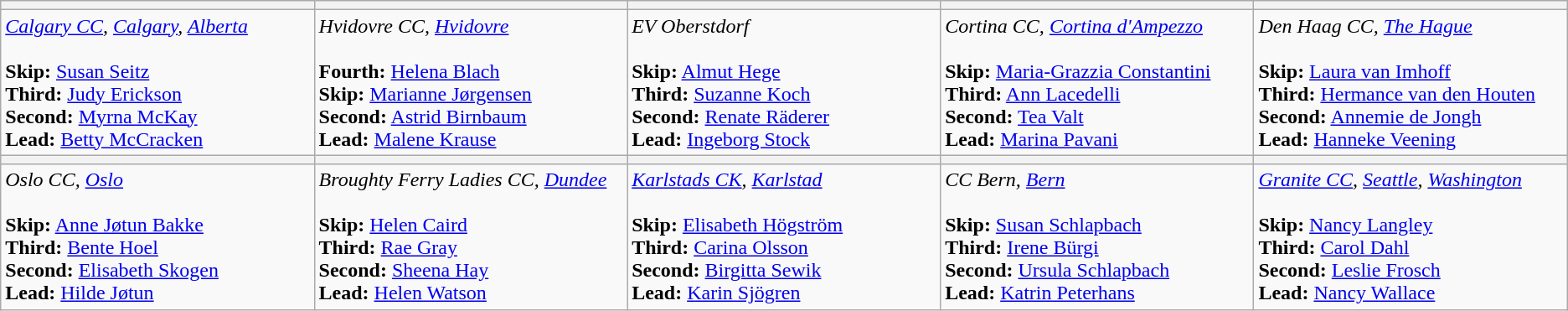<table class="wikitable">
<tr>
<th bgcolor="#efefef" width="250"></th>
<th bgcolor="#efefef" width="250"></th>
<th bgcolor="#efefef" width="250"></th>
<th bgcolor="#efefef" width="250"></th>
<th bgcolor="#efefef" width="250"></th>
</tr>
<tr>
<td><em><a href='#'>Calgary CC</a>, <a href='#'>Calgary</a>, <a href='#'>Alberta</a></em><br><br><strong>Skip:</strong> <a href='#'>Susan Seitz</a><br>
<strong>Third:</strong> <a href='#'>Judy Erickson</a><br>
<strong>Second:</strong> <a href='#'>Myrna McKay</a><br>
<strong>Lead:</strong> <a href='#'>Betty McCracken</a></td>
<td><em>Hvidovre CC, <a href='#'>Hvidovre</a></em><br><br><strong>Fourth:</strong> <a href='#'>Helena Blach</a><br>
<strong>Skip:</strong> <a href='#'>Marianne Jørgensen</a><br>
<strong>Second:</strong> <a href='#'>Astrid Birnbaum</a><br>
<strong>Lead:</strong> <a href='#'>Malene Krause</a></td>
<td><em>EV Oberstdorf</em><br><br><strong>Skip:</strong> <a href='#'>Almut Hege</a><br>
<strong>Third:</strong> <a href='#'>Suzanne Koch</a><br>
<strong>Second:</strong> <a href='#'>Renate Räderer</a><br>
<strong>Lead:</strong> <a href='#'>Ingeborg Stock</a></td>
<td><em>Cortina CC, <a href='#'>Cortina d'Ampezzo</a></em><br><br><strong>Skip:</strong> <a href='#'>Maria-Grazzia Constantini</a><br>
<strong>Third:</strong> <a href='#'>Ann Lacedelli</a><br>
<strong>Second:</strong> <a href='#'>Tea Valt</a><br>
<strong>Lead:</strong> <a href='#'>Marina Pavani</a></td>
<td><em>Den Haag CC, <a href='#'>The Hague</a></em><br><br><strong>Skip:</strong> <a href='#'>Laura van Imhoff</a><br>
<strong>Third:</strong> <a href='#'>Hermance van den Houten</a><br>
<strong>Second:</strong> <a href='#'>Annemie de Jongh</a><br>
<strong>Lead:</strong> <a href='#'>Hanneke Veening</a></td>
</tr>
<tr>
<th bgcolor="#efefef" width="250"></th>
<th bgcolor="#efefef" width="250"></th>
<th bgcolor="#efefef" width="250"></th>
<th bgcolor="#efefef" width="250"></th>
<th bgcolor="#efefef" width="250"></th>
</tr>
<tr>
<td><em>Oslo CC, <a href='#'>Oslo</a></em><br><br><strong>Skip:</strong> <a href='#'>Anne Jøtun Bakke</a><br>
<strong>Third:</strong> <a href='#'>Bente Hoel</a><br>
<strong>Second:</strong> <a href='#'>Elisabeth Skogen</a><br>
<strong>Lead:</strong> <a href='#'>Hilde Jøtun</a></td>
<td><em>Broughty Ferry Ladies CC, <a href='#'>Dundee</a></em><br><br><strong>Skip:</strong> <a href='#'>Helen Caird</a><br>
<strong>Third:</strong> <a href='#'>Rae Gray</a><br>
<strong>Second:</strong> <a href='#'>Sheena Hay</a><br>
<strong>Lead:</strong> <a href='#'>Helen Watson</a></td>
<td><em><a href='#'>Karlstads CK</a>, <a href='#'>Karlstad</a></em><br><br><strong>Skip:</strong> <a href='#'>Elisabeth Högström</a><br>
<strong>Third:</strong> <a href='#'>Carina Olsson</a><br>
<strong>Second:</strong> <a href='#'>Birgitta Sewik</a><br>
<strong>Lead:</strong> <a href='#'>Karin Sjögren</a></td>
<td><em>CC Bern, <a href='#'>Bern</a></em><br><br><strong>Skip:</strong> <a href='#'>Susan Schlapbach</a><br>
<strong>Third:</strong> <a href='#'>Irene Bürgi</a><br>
<strong>Second:</strong> <a href='#'>Ursula Schlapbach</a><br>
<strong>Lead:</strong> <a href='#'>Katrin Peterhans</a></td>
<td><em><a href='#'>Granite CC</a>, <a href='#'>Seattle</a>, <a href='#'>Washington</a></em><br><br><strong>Skip:</strong> <a href='#'>Nancy Langley</a><br>
<strong>Third:</strong> <a href='#'>Carol Dahl</a><br>
<strong>Second:</strong> <a href='#'>Leslie Frosch</a><br>
<strong>Lead:</strong> <a href='#'>Nancy Wallace</a></td>
</tr>
</table>
